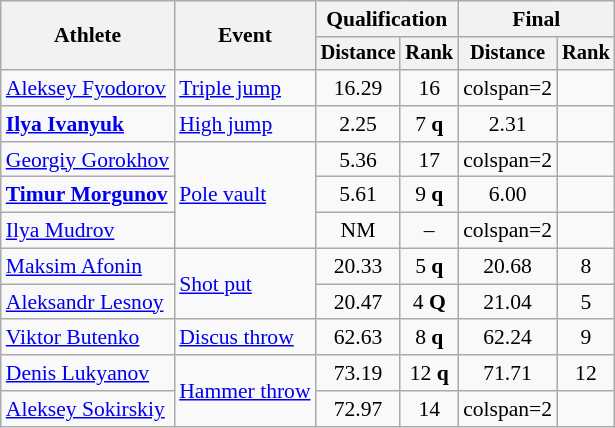<table class="wikitable" style="font-size:90%">
<tr>
<th rowspan=2>Athlete</th>
<th rowspan=2>Event</th>
<th colspan=2>Qualification</th>
<th colspan=2>Final</th>
</tr>
<tr style="font-size:95%">
<th>Distance</th>
<th>Rank</th>
<th>Distance</th>
<th>Rank</th>
</tr>
<tr align=center>
<td align=left><a href='#'>Aleksey Fyodorov</a></td>
<td align=left><a href='#'>Triple jump</a></td>
<td>16.29</td>
<td>16</td>
<td>colspan=2 </td>
</tr>
<tr align=center>
<td align=left><strong><a href='#'>Ilya Ivanyuk</a></strong></td>
<td align=left><a href='#'>High jump</a></td>
<td>2.25</td>
<td>7 <strong>q</strong></td>
<td>2.31</td>
<td></td>
</tr>
<tr align=center>
<td align=left><a href='#'>Georgiy Gorokhov</a></td>
<td rowspan=3 align=left><a href='#'>Pole vault</a></td>
<td>5.36</td>
<td>17</td>
<td>colspan=2 </td>
</tr>
<tr align=center>
<td align=left><strong><a href='#'>Timur Morgunov</a></strong></td>
<td>5.61</td>
<td>9 <strong>q</strong></td>
<td>6.00</td>
<td></td>
</tr>
<tr align=center>
<td align=left><a href='#'>Ilya Mudrov</a></td>
<td>NM</td>
<td>–</td>
<td>colspan=2 </td>
</tr>
<tr align=center>
<td align=left><a href='#'>Maksim Afonin</a></td>
<td rowspan=2 align=left><a href='#'>Shot put</a></td>
<td>20.33</td>
<td>5 <strong>q</strong></td>
<td>20.68</td>
<td>8</td>
</tr>
<tr align=center>
<td align=left><a href='#'>Aleksandr Lesnoy</a></td>
<td>20.47</td>
<td>4 <strong>Q</strong></td>
<td>21.04</td>
<td>5</td>
</tr>
<tr align=center>
<td align=left><a href='#'>Viktor Butenko</a></td>
<td align=left><a href='#'>Discus throw</a></td>
<td>62.63</td>
<td>8 <strong>q</strong></td>
<td>62.24</td>
<td>9</td>
</tr>
<tr align=center>
<td align=left><a href='#'>Denis Lukyanov</a></td>
<td rowspan=2><a href='#'>Hammer throw</a></td>
<td>73.19</td>
<td>12 <strong>q</strong></td>
<td>71.71</td>
<td>12</td>
</tr>
<tr align=center>
<td align=left><a href='#'>Aleksey Sokirskiy</a></td>
<td>72.97</td>
<td>14</td>
<td>colspan=2 </td>
</tr>
</table>
